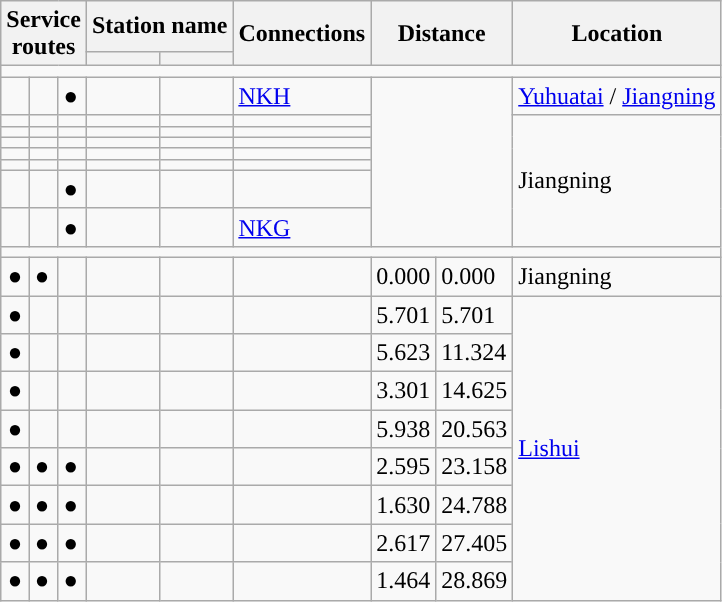<table class="wikitable">
<tr>
<th colspan="3" rowspan="2">Service<br>routes</th>
<th colspan="2">Station name</th>
<th rowspan="2">Connections</th>
<th colspan="2" rowspan="2">Distance<br></th>
<th rowspan="2">Location</th>
</tr>
<tr>
<th></th>
<th></th>
</tr>
<tr style="background:#">
<td colspan="10"></td>
</tr>
<tr>
<td></td>
<td></td>
<td>●</td>
<td></td>
<td></td>
<td>    <a href='#'>NKH</a></td>
<td rowspan="8" colspan="2"></td>
<td><a href='#'>Yuhuatai</a> / <a href='#'>Jiangning</a></td>
</tr>
<tr>
<td></td>
<td></td>
<td></td>
<td></td>
<td></td>
<td></td>
<td style = "border-bottom:solid 0;" rowspan="7">Jiangning</td>
</tr>
<tr>
<td></td>
<td></td>
<td></td>
<td></td>
<td></td>
<td></td>
</tr>
<tr>
<td></td>
<td></td>
<td></td>
<td></td>
<td></td>
<td></td>
</tr>
<tr>
<td></td>
<td></td>
<td></td>
<td></td>
<td></td>
<td></td>
</tr>
<tr>
<td></td>
<td></td>
<td></td>
<td></td>
<td></td>
<td></td>
</tr>
<tr>
<td></td>
<td></td>
<td>●</td>
<td></td>
<td></td>
<td></td>
</tr>
<tr>
<td></td>
<td></td>
<td>●</td>
<td></td>
<td></td>
<td> <a href='#'>NKG</a></td>
</tr>
<tr style="background:#">
<td colspan="10"></td>
</tr>
<tr>
<td align="center">●</td>
<td>●</td>
<td></td>
<td></td>
<td></td>
<td></td>
<td>0.000</td>
<td>0.000</td>
<td>Jiangning</td>
</tr>
<tr>
<td align="center">●</td>
<td></td>
<td></td>
<td></td>
<td></td>
<td></td>
<td>5.701</td>
<td>5.701</td>
<td rowspan="8"><a href='#'>Lishui</a></td>
</tr>
<tr>
<td align="center">●</td>
<td></td>
<td></td>
<td></td>
<td></td>
<td></td>
<td>5.623</td>
<td>11.324</td>
</tr>
<tr>
<td align="center">●</td>
<td></td>
<td></td>
<td></td>
<td></td>
<td></td>
<td>3.301</td>
<td>14.625</td>
</tr>
<tr>
<td align="center">●</td>
<td></td>
<td></td>
<td></td>
<td></td>
<td></td>
<td>5.938</td>
<td>20.563</td>
</tr>
<tr>
<td align="center">●</td>
<td>●</td>
<td>●</td>
<td></td>
<td></td>
<td></td>
<td>2.595</td>
<td>23.158</td>
</tr>
<tr>
<td align="center">●</td>
<td>●</td>
<td>●</td>
<td></td>
<td></td>
<td></td>
<td>1.630</td>
<td>24.788</td>
</tr>
<tr>
<td align="center">●</td>
<td>●</td>
<td>●</td>
<td></td>
<td></td>
<td></td>
<td>2.617</td>
<td>27.405</td>
</tr>
<tr>
<td align="center">●</td>
<td>●</td>
<td>●</td>
<td></td>
<td></td>
<td></td>
<td>1.464</td>
<td>28.869</td>
</tr>
</table>
